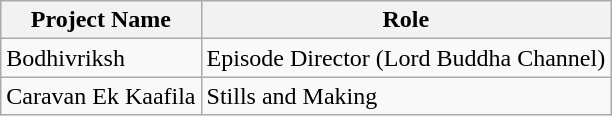<table class="wikitable">
<tr>
<th>Project Name</th>
<th>Role</th>
</tr>
<tr>
<td>Bodhivriksh</td>
<td>Episode Director (Lord Buddha Channel)</td>
</tr>
<tr>
<td>Caravan Ek Kaafila</td>
<td>Stills and Making</td>
</tr>
</table>
